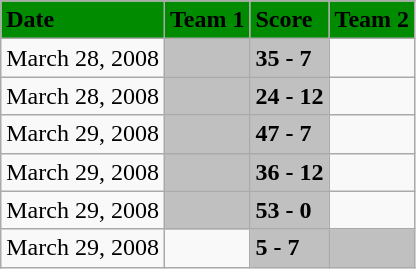<table class="wikitable">
<tr bgcolor="#008B00">
<td><strong>Date</strong></td>
<td><strong>Team 1</strong></td>
<td><strong>Score</strong></td>
<td><strong>Team 2</strong></td>
</tr>
<tr>
<td>March 28, 2008</td>
<td bgcolor="silver"><strong></strong></td>
<td bgcolor="silver"><strong>35 - 7</strong></td>
<td></td>
</tr>
<tr>
<td>March 28, 2008</td>
<td bgcolor="silver"><strong></strong></td>
<td bgcolor="silver"><strong>24 - 12</strong></td>
<td></td>
</tr>
<tr>
<td>March 29, 2008</td>
<td bgcolor="silver"><strong></strong></td>
<td bgcolor="silver"><strong>47 - 7</strong></td>
<td></td>
</tr>
<tr>
<td>March 29, 2008</td>
<td bgcolor="silver"><strong></strong></td>
<td bgcolor="silver"><strong>36 - 12</strong></td>
<td></td>
</tr>
<tr>
<td>March 29, 2008</td>
<td bgcolor="silver"><strong></strong></td>
<td bgcolor="silver"><strong>53 - 0</strong></td>
<td></td>
</tr>
<tr>
<td>March 29, 2008</td>
<td></td>
<td bgcolor="silver"><strong>5 - 7</strong></td>
<td bgcolor="silver"><strong></strong></td>
</tr>
</table>
